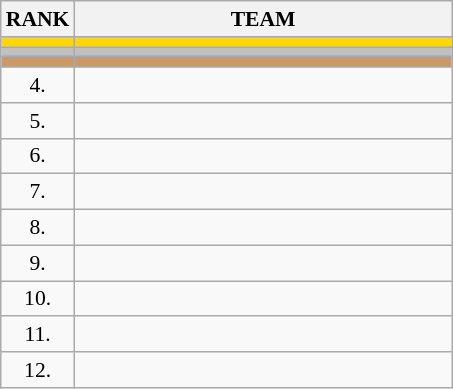<table class="wikitable" style="border-collapse: collapse; font-size: 90%;">
<tr>
<th>RANK</th>
<th align="left" style="width: 17em">TEAM</th>
</tr>
<tr bgcolor=gold>
<td align="center"></td>
<td></td>
</tr>
<tr bgcolor=silver>
<td align="center"></td>
<td></td>
</tr>
<tr bgcolor=cc9966>
<td align="center"></td>
<td></td>
</tr>
<tr>
<td align="center">4.</td>
<td></td>
</tr>
<tr>
<td align="center">5.</td>
<td></td>
</tr>
<tr>
<td align="center">6.</td>
<td></td>
</tr>
<tr>
<td align="center">7.</td>
<td></td>
</tr>
<tr>
<td align="center">8.</td>
<td></td>
</tr>
<tr>
<td align="center">9.</td>
<td></td>
</tr>
<tr>
<td align="center">10.</td>
<td></td>
</tr>
<tr>
<td align="center">11.</td>
<td></td>
</tr>
<tr>
<td align="center">12.</td>
<td></td>
</tr>
</table>
